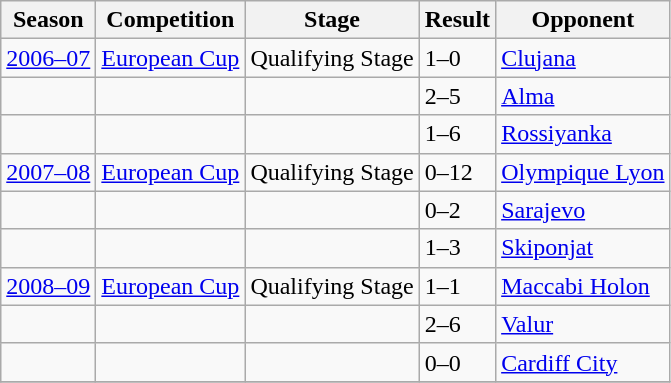<table class="wikitable">
<tr>
<th>Season</th>
<th>Competition</th>
<th>Stage</th>
<th>Result</th>
<th>Opponent</th>
</tr>
<tr>
<td><a href='#'>2006–07</a></td>
<td><a href='#'>European Cup</a></td>
<td>Qualifying Stage</td>
<td>1–0</td>
<td> <a href='#'>Clujana</a></td>
</tr>
<tr>
<td></td>
<td></td>
<td></td>
<td>2–5</td>
<td> <a href='#'>Alma</a></td>
</tr>
<tr>
<td></td>
<td></td>
<td></td>
<td>1–6</td>
<td> <a href='#'>Rossiyanka</a></td>
</tr>
<tr>
<td><a href='#'>2007–08</a></td>
<td><a href='#'>European Cup</a></td>
<td>Qualifying Stage</td>
<td>0–12</td>
<td> <a href='#'>Olympique Lyon</a></td>
</tr>
<tr>
<td></td>
<td></td>
<td></td>
<td>0–2</td>
<td> <a href='#'>Sarajevo</a></td>
</tr>
<tr>
<td></td>
<td></td>
<td></td>
<td>1–3</td>
<td> <a href='#'>Skiponjat</a></td>
</tr>
<tr>
<td><a href='#'>2008–09</a></td>
<td><a href='#'>European Cup</a></td>
<td>Qualifying Stage</td>
<td>1–1</td>
<td> <a href='#'>Maccabi Holon</a></td>
</tr>
<tr>
<td></td>
<td></td>
<td></td>
<td>2–6</td>
<td> <a href='#'>Valur</a></td>
</tr>
<tr>
<td></td>
<td></td>
<td></td>
<td>0–0</td>
<td> <a href='#'>Cardiff City</a></td>
</tr>
<tr>
</tr>
</table>
